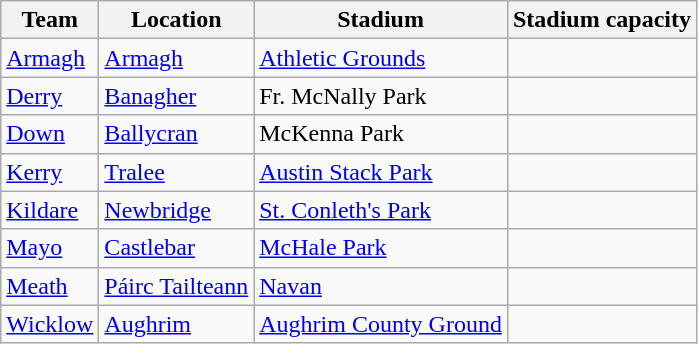<table class="wikitable sortable" style="text-align: left;">
<tr>
<th>Team</th>
<th>Location</th>
<th>Stadium</th>
<th>Stadium capacity</th>
</tr>
<tr>
<td><a href='#'>Armagh</a></td>
<td><a href='#'>Armagh</a></td>
<td><a href='#'>Athletic Grounds</a></td>
<td></td>
</tr>
<tr>
<td><a href='#'>Derry</a></td>
<td><a href='#'>Banagher</a></td>
<td>Fr. McNally Park</td>
<td></td>
</tr>
<tr>
<td><a href='#'>Down</a></td>
<td><a href='#'>Ballycran</a></td>
<td>McKenna Park</td>
<td></td>
</tr>
<tr>
<td><a href='#'>Kerry</a></td>
<td><a href='#'>Tralee</a></td>
<td><a href='#'>Austin Stack Park</a></td>
<td></td>
</tr>
<tr>
<td><a href='#'>Kildare</a></td>
<td><a href='#'>Newbridge</a></td>
<td><a href='#'>St. Conleth's Park</a></td>
<td></td>
</tr>
<tr>
<td><a href='#'>Mayo</a></td>
<td><a href='#'>Castlebar</a></td>
<td><a href='#'>McHale Park</a></td>
<td></td>
</tr>
<tr>
<td><a href='#'>Meath</a></td>
<td><a href='#'>Páirc Tailteann</a></td>
<td><a href='#'>Navan</a></td>
<td></td>
</tr>
<tr>
<td><a href='#'>Wicklow</a></td>
<td><a href='#'>Aughrim</a></td>
<td><a href='#'>Aughrim County Ground</a></td>
<td></td>
</tr>
</table>
